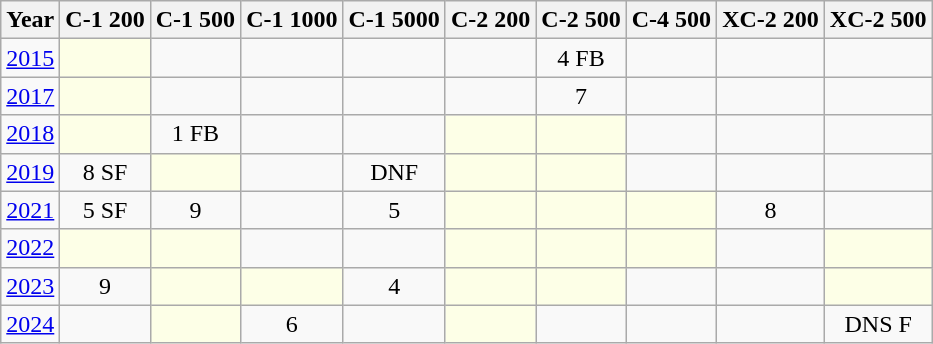<table class="wikitable" style="text-align:center;">
<tr>
<th>Year</th>
<th>C-1 200</th>
<th>C-1 500</th>
<th>C-1 1000</th>
<th>С-1 5000</th>
<th>C-2 200</th>
<th>C-2 500</th>
<th>C-4 500</th>
<th>XC-2 200</th>
<th>XC-2 500</th>
</tr>
<tr>
<td><a href='#'>2015</a></td>
<td style="background:#fdffe7"></td>
<td></td>
<td></td>
<td></td>
<td></td>
<td>4 FB</td>
<td></td>
<td></td>
<td></td>
</tr>
<tr>
<td><a href='#'>2017</a></td>
<td style="background:#fdffe7"></td>
<td></td>
<td></td>
<td></td>
<td></td>
<td>7</td>
<td></td>
<td></td>
<td></td>
</tr>
<tr>
<td><a href='#'>2018</a></td>
<td style="background:#fdffe7"></td>
<td>1 FB</td>
<td></td>
<td></td>
<td style="background:#fdffe7"></td>
<td style="background:#fdffe7"></td>
<td></td>
<td></td>
<td></td>
</tr>
<tr>
<td><a href='#'>2019</a></td>
<td>8 SF</td>
<td style="background:#fdffe7"></td>
<td></td>
<td>DNF</td>
<td style="background:#fdffe7"></td>
<td style="background:#fdffe7"></td>
<td></td>
<td></td>
<td></td>
</tr>
<tr>
<td><a href='#'>2021</a></td>
<td>5 SF</td>
<td>9</td>
<td></td>
<td>5</td>
<td style="background:#fdffe7"></td>
<td style="background:#fdffe7"></td>
<td style="background:#fdffe7"></td>
<td>8</td>
<td></td>
</tr>
<tr>
<td><a href='#'>2022</a></td>
<td style="background:#fdffe7"></td>
<td style="background:#fdffe7"></td>
<td></td>
<td></td>
<td style="background:#fdffe7"></td>
<td style="background:#fdffe7"></td>
<td style="background:#fdffe7"></td>
<td></td>
<td style="background:#fdffe7"></td>
</tr>
<tr>
<td><a href='#'>2023</a></td>
<td>9</td>
<td style="background:#fdffe7"></td>
<td style="background:#fdffe7"></td>
<td>4</td>
<td style="background:#fdffe7"></td>
<td style="background:#fdffe7"></td>
<td></td>
<td></td>
<td style="background:#fdffe7"></td>
</tr>
<tr>
<td><a href='#'>2024</a></td>
<td></td>
<td style="background:#fdffe7"></td>
<td>6</td>
<td></td>
<td style="background:#fdffe7"></td>
<td></td>
<td></td>
<td></td>
<td>DNS F</td>
</tr>
</table>
